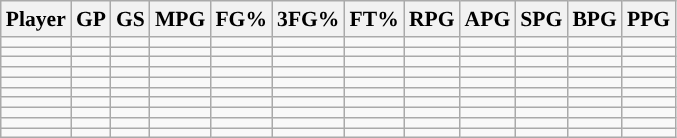<table class="wikitable sortable" style="font-size: 90%">
<tr>
<th>Player</th>
<th>GP</th>
<th>GS</th>
<th>MPG</th>
<th>FG%</th>
<th>3FG%</th>
<th>FT%</th>
<th>RPG</th>
<th>APG</th>
<th>SPG</th>
<th>BPG</th>
<th>PPG</th>
</tr>
<tr>
<td></td>
<td></td>
<td></td>
<td></td>
<td></td>
<td></td>
<td></td>
<td></td>
<td></td>
<td></td>
<td></td>
<td></td>
</tr>
<tr>
<td></td>
<td></td>
<td></td>
<td></td>
<td></td>
<td></td>
<td></td>
<td></td>
<td></td>
<td></td>
<td></td>
<td></td>
</tr>
<tr>
<td></td>
<td></td>
<td></td>
<td></td>
<td></td>
<td></td>
<td></td>
<td></td>
<td></td>
<td></td>
<td></td>
<td></td>
</tr>
<tr>
<td></td>
<td></td>
<td></td>
<td></td>
<td></td>
<td></td>
<td></td>
<td></td>
<td></td>
<td></td>
<td></td>
<td></td>
</tr>
<tr>
<td></td>
<td></td>
<td></td>
<td></td>
<td></td>
<td></td>
<td></td>
<td></td>
<td></td>
<td></td>
<td></td>
<td></td>
</tr>
<tr>
<td></td>
<td></td>
<td></td>
<td></td>
<td></td>
<td></td>
<td></td>
<td></td>
<td></td>
<td></td>
<td></td>
<td></td>
</tr>
<tr>
<td></td>
<td></td>
<td></td>
<td></td>
<td></td>
<td></td>
<td></td>
<td></td>
<td></td>
<td></td>
<td></td>
<td></td>
</tr>
<tr>
<td></td>
<td></td>
<td></td>
<td></td>
<td></td>
<td></td>
<td></td>
<td></td>
<td></td>
<td></td>
<td></td>
<td></td>
</tr>
<tr>
<td></td>
<td></td>
<td></td>
<td></td>
<td></td>
<td></td>
<td></td>
<td></td>
<td></td>
<td></td>
<td></td>
<td></td>
</tr>
<tr>
<td></td>
<td></td>
<td></td>
<td></td>
<td></td>
<td></td>
<td></td>
<td></td>
<td></td>
<td></td>
<td></td>
<td></td>
</tr>
</table>
